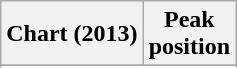<table class="wikitable sortable">
<tr>
<th>Chart (2013)</th>
<th>Peak<br>position</th>
</tr>
<tr>
</tr>
<tr>
</tr>
</table>
